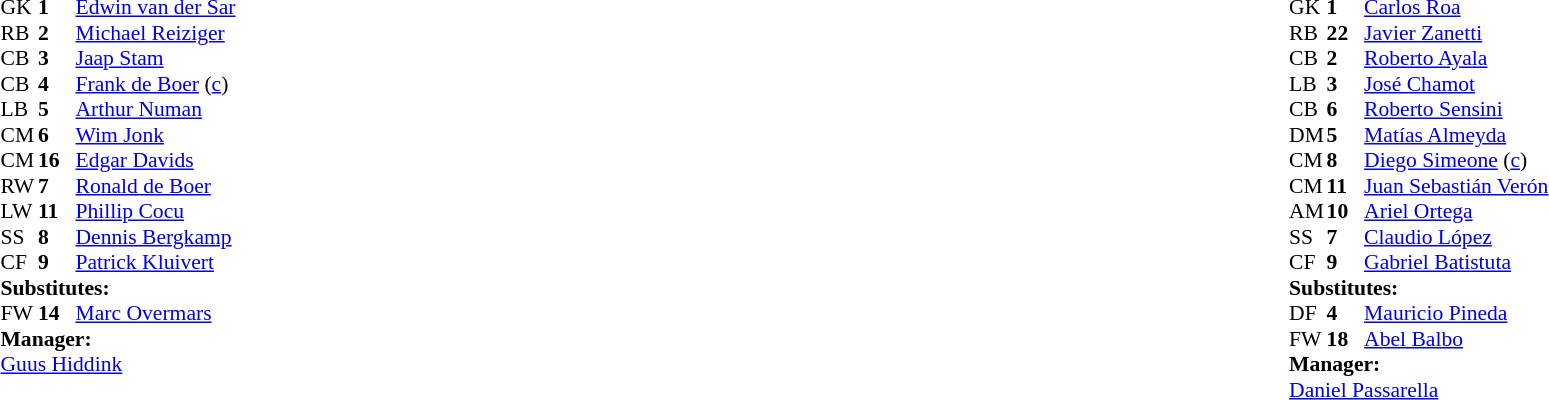<table style="width:100%">
<tr>
<td style="vertical-align:top; width:50%"><br><table style="font-size: 90%" cellspacing="0" cellpadding="0">
<tr>
<th width="25"></th>
<th width="25"></th>
</tr>
<tr>
<td>GK</td>
<td><strong>1</strong></td>
<td><a href='#'>Edwin van der Sar</a></td>
</tr>
<tr>
<td>RB</td>
<td><strong>2</strong></td>
<td><a href='#'>Michael Reiziger</a></td>
</tr>
<tr>
<td>CB</td>
<td><strong>3</strong></td>
<td><a href='#'>Jaap Stam</a></td>
<td></td>
</tr>
<tr>
<td>CB</td>
<td><strong>4</strong></td>
<td><a href='#'>Frank de Boer</a> (<a href='#'>c</a>)</td>
</tr>
<tr>
<td>LB</td>
<td><strong>5</strong></td>
<td><a href='#'>Arthur Numan</a></td>
<td></td>
</tr>
<tr>
<td>CM</td>
<td><strong>6</strong></td>
<td><a href='#'>Wim Jonk</a></td>
</tr>
<tr>
<td>CM</td>
<td><strong>16</strong></td>
<td><a href='#'>Edgar Davids</a></td>
</tr>
<tr>
<td>RW</td>
<td><strong>7</strong></td>
<td><a href='#'>Ronald de Boer</a></td>
<td></td>
<td></td>
</tr>
<tr>
<td>LW</td>
<td><strong>11</strong></td>
<td><a href='#'>Phillip Cocu</a></td>
</tr>
<tr>
<td>SS</td>
<td><strong>8</strong></td>
<td><a href='#'>Dennis Bergkamp</a></td>
</tr>
<tr>
<td>CF</td>
<td><strong>9</strong></td>
<td><a href='#'>Patrick Kluivert</a></td>
</tr>
<tr>
<td colspan=4><strong>Substitutes:</strong></td>
</tr>
<tr>
<td>FW</td>
<td><strong>14</strong></td>
<td><a href='#'>Marc Overmars</a></td>
<td></td>
<td></td>
</tr>
<tr>
<td colspan=4><strong>Manager:</strong></td>
</tr>
<tr>
<td colspan="4"><a href='#'>Guus Hiddink</a></td>
</tr>
</table>
</td>
<td style="vertical-align:top"></td>
<td style="vertical-align:top; width:50%"><br><table cellspacing="0" cellpadding="0" style="font-size:90%; margin:auto">
<tr>
<th width="25"></th>
<th width="25"></th>
</tr>
<tr>
<td>GK</td>
<td><strong>1</strong></td>
<td><a href='#'>Carlos Roa</a></td>
</tr>
<tr>
<td>RB</td>
<td><strong>22</strong></td>
<td><a href='#'>Javier Zanetti</a></td>
</tr>
<tr>
<td>CB</td>
<td><strong>2</strong></td>
<td><a href='#'>Roberto Ayala</a></td>
</tr>
<tr>
<td>LB</td>
<td><strong>3</strong></td>
<td><a href='#'>José Chamot</a></td>
<td></td>
<td></td>
</tr>
<tr>
<td>CB</td>
<td><strong>6</strong></td>
<td><a href='#'>Roberto Sensini</a></td>
<td></td>
</tr>
<tr>
<td>DM</td>
<td><strong>5</strong></td>
<td><a href='#'>Matías Almeyda</a></td>
<td></td>
<td></td>
</tr>
<tr>
<td>CM</td>
<td><strong>8</strong></td>
<td><a href='#'>Diego Simeone</a> (<a href='#'>c</a>)</td>
</tr>
<tr>
<td>CM</td>
<td><strong>11</strong></td>
<td><a href='#'>Juan Sebastián Verón</a></td>
</tr>
<tr>
<td>AM</td>
<td><strong>10</strong></td>
<td><a href='#'>Ariel Ortega</a></td>
<td></td>
</tr>
<tr>
<td>SS</td>
<td><strong>7</strong></td>
<td><a href='#'>Claudio López</a></td>
</tr>
<tr>
<td>CF</td>
<td><strong>9</strong></td>
<td><a href='#'>Gabriel Batistuta</a></td>
</tr>
<tr>
<td colspan=4><strong>Substitutes:</strong></td>
</tr>
<tr>
<td>DF</td>
<td><strong>4</strong></td>
<td><a href='#'>Mauricio Pineda</a></td>
<td></td>
<td></td>
</tr>
<tr>
<td>FW</td>
<td><strong>18</strong></td>
<td><a href='#'>Abel Balbo</a></td>
<td></td>
<td></td>
</tr>
<tr>
<td colspan=4><strong>Manager:</strong></td>
</tr>
<tr>
<td colspan="4"><a href='#'>Daniel Passarella</a></td>
</tr>
</table>
</td>
</tr>
</table>
